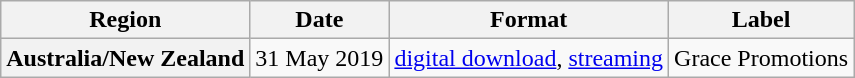<table class="wikitable plainrowheaders">
<tr>
<th>Region</th>
<th>Date</th>
<th>Format</th>
<th>Label</th>
</tr>
<tr>
<th scope="row">Australia/New Zealand</th>
<td>31 May 2019</td>
<td><a href='#'>digital download</a>, <a href='#'>streaming</a></td>
<td>Grace Promotions</td>
</tr>
</table>
